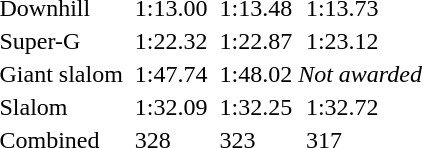<table>
<tr>
<td>Downhill<br></td>
<td></td>
<td>1:13.00</td>
<td></td>
<td>1:13.48</td>
<td></td>
<td>1:13.73</td>
</tr>
<tr>
<td>Super-G<br></td>
<td></td>
<td>1:22.32</td>
<td></td>
<td>1:22.87</td>
<td></td>
<td>1:23.12</td>
</tr>
<tr>
<td rowspan=2>Giant slalom<br></td>
<td rowspan=2></td>
<td rowspan=2>1:47.74</td>
<td></td>
<td rowspan=2>1:48.02</td>
<td rowspan=2 colspan=2><em>Not awarded</em></td>
</tr>
<tr>
<td></td>
</tr>
<tr>
<td>Slalom<br></td>
<td></td>
<td>1:32.09</td>
<td></td>
<td>1:32.25</td>
<td></td>
<td>1:32.72</td>
</tr>
<tr>
<td>Combined<br></td>
<td></td>
<td>328</td>
<td></td>
<td>323</td>
<td></td>
<td>317</td>
</tr>
</table>
